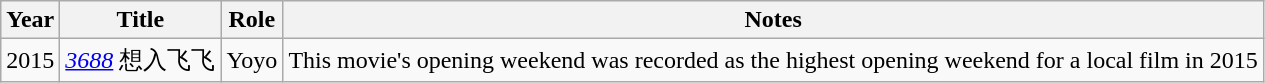<table class="wikitable">
<tr>
<th>Year</th>
<th>Title</th>
<th>Role</th>
<th>Notes</th>
</tr>
<tr>
<td>2015</td>
<td><em><a href='#'>3688</a></em> 想入飞飞</td>
<td>Yoyo</td>
<td>This movie's opening weekend was recorded as the highest opening weekend for a local film in 2015</td>
</tr>
</table>
